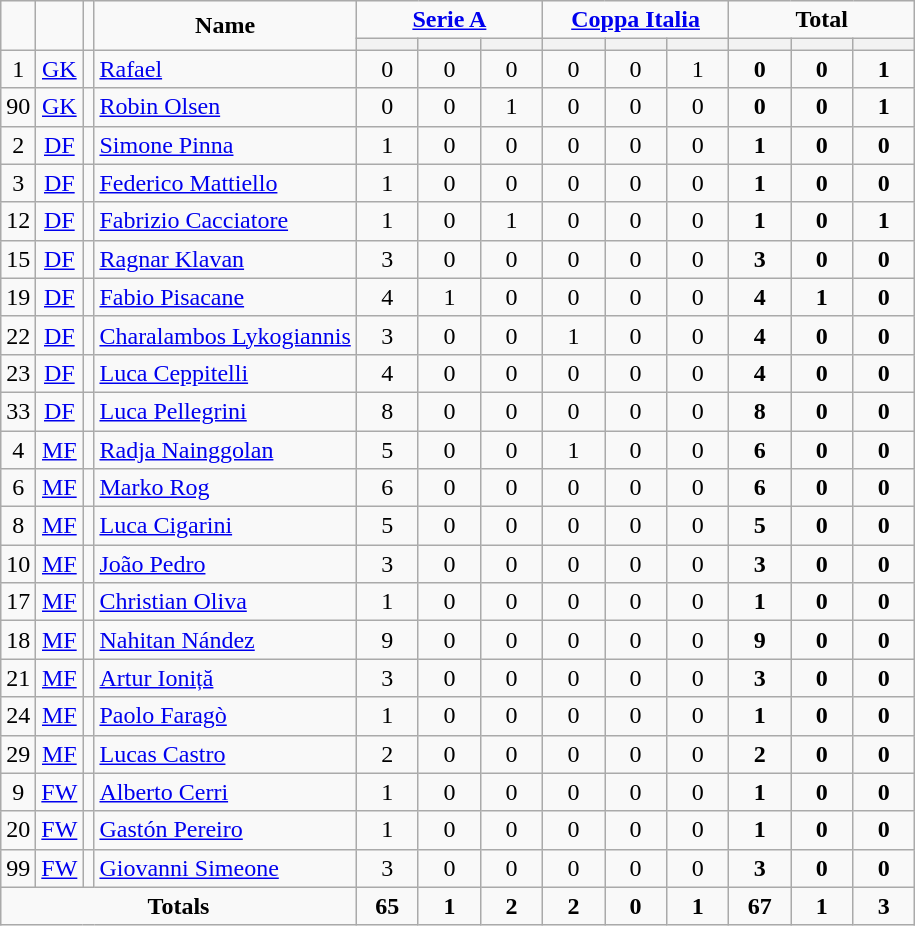<table class="wikitable" style="text-align:center;">
<tr>
<td rowspan="2" !width=15><strong></strong></td>
<td rowspan="2" !width=15><strong></strong></td>
<td rowspan="2" !width=15><strong></strong></td>
<td rowspan="2" !width=120><strong>Name</strong></td>
<td colspan="3"><strong><a href='#'>Serie A</a></strong></td>
<td colspan="3"><strong><a href='#'>Coppa Italia</a></strong></td>
<td colspan="3"><strong>Total</strong></td>
</tr>
<tr>
<th width=34; background:#fe9;"></th>
<th width=34; background:#fe9;"></th>
<th width=34; background:#ff8888;"></th>
<th width=34; background:#fe9;"></th>
<th width=34; background:#fe9;"></th>
<th width=34; background:#ff8888;"></th>
<th width=34; background:#fe9;"></th>
<th width=34; background:#fe9;"></th>
<th width=34; background:#ff8888;"></th>
</tr>
<tr>
<td>1</td>
<td><a href='#'>GK</a></td>
<td></td>
<td align=left><a href='#'>Rafael</a></td>
<td>0</td>
<td>0</td>
<td>0</td>
<td>0</td>
<td>0</td>
<td>1</td>
<td><strong>0</strong></td>
<td><strong>0</strong></td>
<td><strong>1</strong></td>
</tr>
<tr>
<td>90</td>
<td><a href='#'>GK</a></td>
<td></td>
<td align=left><a href='#'>Robin Olsen</a></td>
<td>0</td>
<td>0</td>
<td>1</td>
<td>0</td>
<td>0</td>
<td>0</td>
<td><strong>0</strong></td>
<td><strong>0</strong></td>
<td><strong>1</strong></td>
</tr>
<tr>
<td>2</td>
<td><a href='#'>DF</a></td>
<td></td>
<td align=left><a href='#'>Simone Pinna</a></td>
<td>1</td>
<td>0</td>
<td>0</td>
<td>0</td>
<td>0</td>
<td>0</td>
<td><strong>1</strong></td>
<td><strong>0</strong></td>
<td><strong>0</strong></td>
</tr>
<tr>
<td>3</td>
<td><a href='#'>DF</a></td>
<td></td>
<td align=left><a href='#'>Federico Mattiello</a></td>
<td>1</td>
<td>0</td>
<td>0</td>
<td>0</td>
<td>0</td>
<td>0</td>
<td><strong>1</strong></td>
<td><strong>0</strong></td>
<td><strong>0</strong></td>
</tr>
<tr>
<td>12</td>
<td><a href='#'>DF</a></td>
<td></td>
<td align=left><a href='#'>Fabrizio Cacciatore</a></td>
<td>1</td>
<td>0</td>
<td>1</td>
<td>0</td>
<td>0</td>
<td>0</td>
<td><strong>1</strong></td>
<td><strong>0</strong></td>
<td><strong>1</strong></td>
</tr>
<tr>
<td>15</td>
<td><a href='#'>DF</a></td>
<td></td>
<td align=left><a href='#'>Ragnar Klavan</a></td>
<td>3</td>
<td>0</td>
<td>0</td>
<td>0</td>
<td>0</td>
<td>0</td>
<td><strong>3</strong></td>
<td><strong>0</strong></td>
<td><strong>0</strong></td>
</tr>
<tr>
<td>19</td>
<td><a href='#'>DF</a></td>
<td></td>
<td align=left><a href='#'>Fabio Pisacane</a></td>
<td>4</td>
<td>1</td>
<td>0</td>
<td>0</td>
<td>0</td>
<td>0</td>
<td><strong>4</strong></td>
<td><strong>1</strong></td>
<td><strong>0</strong></td>
</tr>
<tr>
<td>22</td>
<td><a href='#'>DF</a></td>
<td></td>
<td align=left><a href='#'>Charalambos Lykogiannis</a></td>
<td>3</td>
<td>0</td>
<td>0</td>
<td>1</td>
<td>0</td>
<td>0</td>
<td><strong>4</strong></td>
<td><strong>0</strong></td>
<td><strong>0</strong></td>
</tr>
<tr>
<td>23</td>
<td><a href='#'>DF</a></td>
<td></td>
<td align=left><a href='#'>Luca Ceppitelli</a></td>
<td>4</td>
<td>0</td>
<td>0</td>
<td>0</td>
<td>0</td>
<td>0</td>
<td><strong>4</strong></td>
<td><strong>0</strong></td>
<td><strong>0</strong></td>
</tr>
<tr>
<td>33</td>
<td><a href='#'>DF</a></td>
<td></td>
<td align=left><a href='#'>Luca Pellegrini</a></td>
<td>8</td>
<td>0</td>
<td>0</td>
<td>0</td>
<td>0</td>
<td>0</td>
<td><strong>8</strong></td>
<td><strong>0</strong></td>
<td><strong>0</strong></td>
</tr>
<tr>
<td>4</td>
<td><a href='#'>MF</a></td>
<td></td>
<td align=left><a href='#'>Radja Nainggolan</a></td>
<td>5</td>
<td>0</td>
<td>0</td>
<td>1</td>
<td>0</td>
<td>0</td>
<td><strong>6</strong></td>
<td><strong>0</strong></td>
<td><strong>0</strong></td>
</tr>
<tr>
<td>6</td>
<td><a href='#'>MF</a></td>
<td></td>
<td align=left><a href='#'>Marko Rog</a></td>
<td>6</td>
<td>0</td>
<td>0</td>
<td>0</td>
<td>0</td>
<td>0</td>
<td><strong>6</strong></td>
<td><strong>0</strong></td>
<td><strong>0</strong></td>
</tr>
<tr>
<td>8</td>
<td><a href='#'>MF</a></td>
<td></td>
<td align=left><a href='#'>Luca Cigarini</a></td>
<td>5</td>
<td>0</td>
<td>0</td>
<td>0</td>
<td>0</td>
<td>0</td>
<td><strong>5</strong></td>
<td><strong>0</strong></td>
<td><strong>0</strong></td>
</tr>
<tr>
<td>10</td>
<td><a href='#'>MF</a></td>
<td></td>
<td align=left><a href='#'>João Pedro</a></td>
<td>3</td>
<td>0</td>
<td>0</td>
<td>0</td>
<td>0</td>
<td>0</td>
<td><strong>3</strong></td>
<td><strong>0</strong></td>
<td><strong>0</strong></td>
</tr>
<tr>
<td>17</td>
<td><a href='#'>MF</a></td>
<td></td>
<td align=left><a href='#'>Christian Oliva</a></td>
<td>1</td>
<td>0</td>
<td>0</td>
<td>0</td>
<td>0</td>
<td>0</td>
<td><strong>1</strong></td>
<td><strong>0</strong></td>
<td><strong>0</strong></td>
</tr>
<tr>
<td>18</td>
<td><a href='#'>MF</a></td>
<td></td>
<td align=left><a href='#'>Nahitan Nández</a></td>
<td>9</td>
<td>0</td>
<td>0</td>
<td>0</td>
<td>0</td>
<td>0</td>
<td><strong>9</strong></td>
<td><strong>0</strong></td>
<td><strong>0</strong></td>
</tr>
<tr>
<td>21</td>
<td><a href='#'>MF</a></td>
<td></td>
<td align=left><a href='#'>Artur Ioniță</a></td>
<td>3</td>
<td>0</td>
<td>0</td>
<td>0</td>
<td>0</td>
<td>0</td>
<td><strong>3</strong></td>
<td><strong>0</strong></td>
<td><strong>0</strong></td>
</tr>
<tr>
<td>24</td>
<td><a href='#'>MF</a></td>
<td></td>
<td align=left><a href='#'>Paolo Faragò</a></td>
<td>1</td>
<td>0</td>
<td>0</td>
<td>0</td>
<td>0</td>
<td>0</td>
<td><strong>1</strong></td>
<td><strong>0</strong></td>
<td><strong>0</strong></td>
</tr>
<tr>
<td>29</td>
<td><a href='#'>MF</a></td>
<td></td>
<td align=left><a href='#'>Lucas Castro</a></td>
<td>2</td>
<td>0</td>
<td>0</td>
<td>0</td>
<td>0</td>
<td>0</td>
<td><strong>2</strong></td>
<td><strong>0</strong></td>
<td><strong>0</strong></td>
</tr>
<tr>
<td>9</td>
<td><a href='#'>FW</a></td>
<td></td>
<td align=left><a href='#'>Alberto Cerri</a></td>
<td>1</td>
<td>0</td>
<td>0</td>
<td>0</td>
<td>0</td>
<td>0</td>
<td><strong>1</strong></td>
<td><strong>0</strong></td>
<td><strong>0</strong></td>
</tr>
<tr>
<td>20</td>
<td><a href='#'>FW</a></td>
<td></td>
<td align=left><a href='#'>Gastón Pereiro</a></td>
<td>1</td>
<td>0</td>
<td>0</td>
<td>0</td>
<td>0</td>
<td>0</td>
<td><strong>1</strong></td>
<td><strong>0</strong></td>
<td><strong>0</strong></td>
</tr>
<tr>
<td>99</td>
<td><a href='#'>FW</a></td>
<td></td>
<td align=left><a href='#'>Giovanni Simeone</a></td>
<td>3</td>
<td>0</td>
<td>0</td>
<td>0</td>
<td>0</td>
<td>0</td>
<td><strong>3</strong></td>
<td><strong>0</strong></td>
<td><strong>0</strong></td>
</tr>
<tr>
<td colspan=4><strong>Totals</strong></td>
<td><strong>65</strong></td>
<td><strong>1</strong></td>
<td><strong>2</strong></td>
<td><strong>2</strong></td>
<td><strong>0</strong></td>
<td><strong>1</strong></td>
<td><strong>67</strong></td>
<td><strong>1</strong></td>
<td><strong>3</strong></td>
</tr>
</table>
